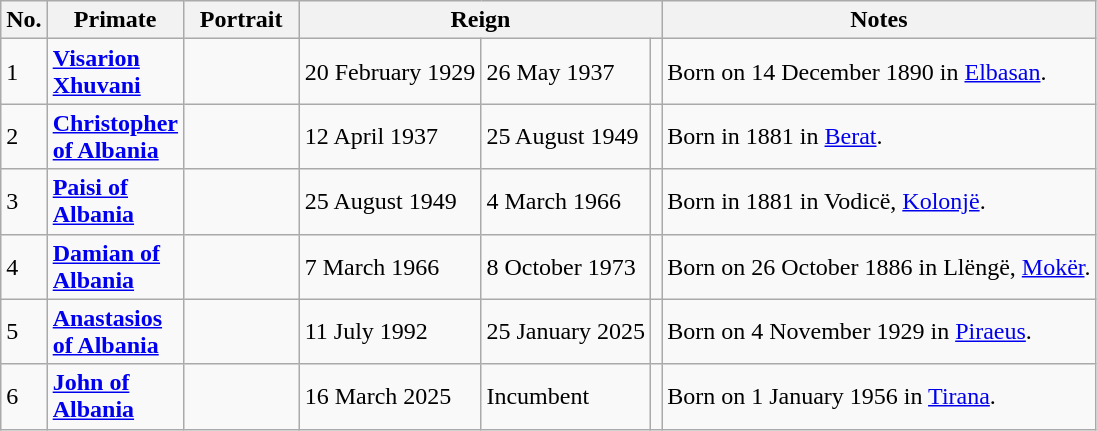<table class="wikitable">
<tr>
<th>No.</th>
<th width="70">Primate</th>
<th width="70px">Portrait</th>
<th colspan="3">Reign</th>
<th>Notes</th>
</tr>
<tr>
<td>1</td>
<td><strong><a href='#'>Visarion Xhuvani</a></strong></td>
<td></td>
<td>20 February 1929</td>
<td>26 May 1937</td>
<td></td>
<td>Born on 14 December 1890 in <a href='#'>Elbasan</a>.</td>
</tr>
<tr>
<td>2</td>
<td><strong><a href='#'>Christopher of Albania</a></strong><br></td>
<td></td>
<td>12 April 1937</td>
<td>25 August 1949</td>
<td></td>
<td>Born in 1881 in <a href='#'>Berat</a>.</td>
</tr>
<tr>
<td>3</td>
<td><strong><a href='#'>Paisi of Albania</a></strong><br></td>
<td></td>
<td>25 August 1949</td>
<td>4 March 1966</td>
<td></td>
<td>Born in 1881 in Vodicë, <a href='#'>Kolonjë</a>.</td>
</tr>
<tr>
<td>4</td>
<td><strong><a href='#'>Damian of Albania</a></strong><br></td>
<td></td>
<td>7 March 1966</td>
<td>8 October 1973</td>
<td></td>
<td>Born on 26 October 1886 in Llëngë, <a href='#'>Mokër</a>.</td>
</tr>
<tr>
<td>5</td>
<td><strong><a href='#'>Anastasios of Albania</a></strong><br></td>
<td></td>
<td>11 July 1992</td>
<td>25 January 2025</td>
<td></td>
<td>Born on 4 November 1929 in <a href='#'>Piraeus</a>.</td>
</tr>
<tr>
<td>6</td>
<td><strong><a href='#'>John of Albania</a></strong><br></td>
<td></td>
<td>16 March 2025</td>
<td>Incumbent</td>
<td></td>
<td>Born on 1 January 1956 in <a href='#'>Tirana</a>.</td>
</tr>
</table>
